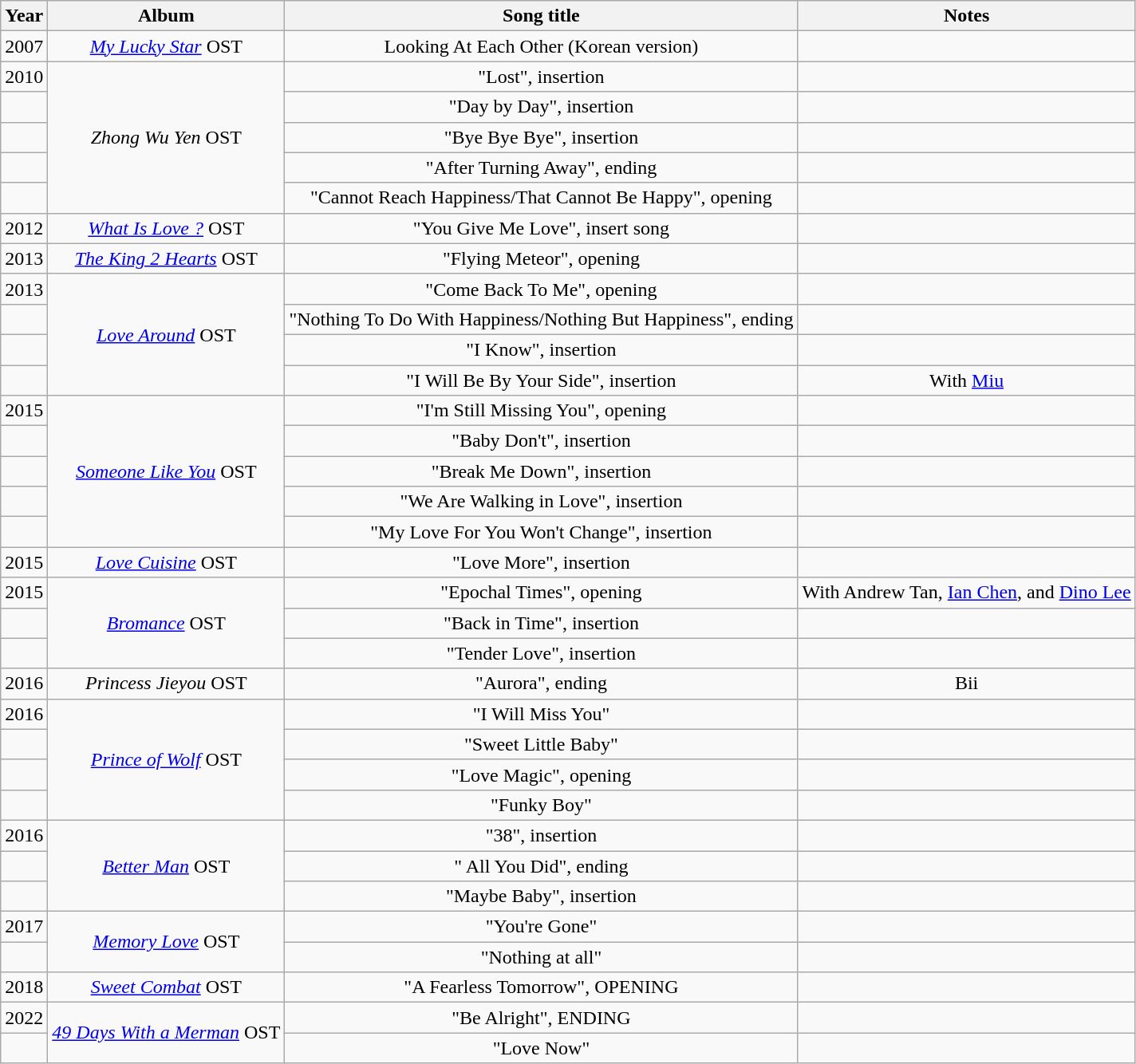<table class="wikitable plainrowheaders" style="text-align:center;">
<tr>
<th scope="col">Year</th>
<th scope="col">Album</th>
<th scope="col">Song title</th>
<th scope="col">Notes</th>
</tr>
<tr>
<td>2007</td>
<td><em><a href='#'>My Lucky Star</a></em> OST</td>
<td>Looking At Each Other (Korean version)</td>
<td></td>
</tr>
<tr>
<td>2010</td>
<td rowspan=5><em>Zhong Wu Yen</em> OST</td>
<td>"Lost", insertion</td>
<td></td>
</tr>
<tr>
<td></td>
<td>"Day by Day", insertion</td>
<td></td>
</tr>
<tr>
<td></td>
<td>"Bye Bye Bye", insertion</td>
<td></td>
</tr>
<tr>
<td></td>
<td>"After Turning Away", ending</td>
<td></td>
</tr>
<tr>
<td></td>
<td>"Cannot Reach Happiness/That Cannot Be Happy", opening</td>
<td></td>
</tr>
<tr>
<td>2012</td>
<td><em><a href='#'>What Is Love ?</a></em> OST</td>
<td>"You Give Me Love", insert song</td>
<td></td>
</tr>
<tr>
<td>2013</td>
<td><em><a href='#'>The King 2 Hearts</a></em> OST</td>
<td>"Flying Meteor", opening</td>
<td></td>
</tr>
<tr>
<td>2013</td>
<td rowspan=4><em><a href='#'>Love Around</a></em> OST</td>
<td>"Come Back To Me", opening</td>
<td></td>
</tr>
<tr>
<td></td>
<td>"Nothing To Do With Happiness/Nothing But Happiness", ending</td>
<td></td>
</tr>
<tr>
<td></td>
<td>"I Know", insertion</td>
<td></td>
</tr>
<tr>
<td></td>
<td>"I Will Be By Your Side", insertion</td>
<td>With <a href='#'>Miu</a></td>
</tr>
<tr>
<td>2015</td>
<td rowspan=5><em><a href='#'>Someone Like You</a></em> OST</td>
<td>"I'm Still Missing You", opening</td>
<td></td>
</tr>
<tr>
<td></td>
<td>"Baby Don't", insertion</td>
<td></td>
</tr>
<tr>
<td></td>
<td>"Break Me Down", insertion</td>
<td></td>
</tr>
<tr>
<td></td>
<td>"We Are Walking in Love", insertion</td>
<td></td>
</tr>
<tr>
<td></td>
<td>"My Love For You Won't Change", insertion</td>
<td></td>
</tr>
<tr>
<td>2015</td>
<td><em><a href='#'>Love Cuisine</a></em> OST</td>
<td>"Love More", insertion</td>
<td></td>
</tr>
<tr>
<td>2015</td>
<td rowspan=3><em><a href='#'>Bromance</a></em> OST</td>
<td>"Epochal Times", opening</td>
<td>With Andrew Tan, <a href='#'>Ian Chen</a>, and <a href='#'>Dino Lee</a></td>
</tr>
<tr>
<td></td>
<td>"Back in Time", insertion</td>
<td></td>
</tr>
<tr>
<td></td>
<td>"Tender Love", insertion</td>
<td></td>
</tr>
<tr>
<td>2016</td>
<td><em>Princess Jieyou</em> OST</td>
<td>"Aurora", ending</td>
<td>Bii</td>
</tr>
<tr>
<td>2016</td>
<td rowspan=4><em><a href='#'>Prince of Wolf</a></em> OST</td>
<td>"I Will Miss You"</td>
<td></td>
</tr>
<tr>
<td></td>
<td>"Sweet Little Baby"</td>
<td></td>
</tr>
<tr>
<td></td>
<td>"Love Magic", opening</td>
<td></td>
</tr>
<tr>
<td></td>
<td>"Funky Boy"</td>
<td></td>
</tr>
<tr>
<td>2016</td>
<td rowspan=3><em><a href='#'>Better Man</a></em> OST</td>
<td>"38", insertion</td>
<td></td>
</tr>
<tr>
<td></td>
<td>" All You Did", ending</td>
<td></td>
</tr>
<tr>
<td></td>
<td>"Maybe Baby", insertion</td>
<td></td>
</tr>
<tr>
<td>2017</td>
<td rowspan=2><em><a href='#'>Memory Love</a></em> OST</td>
<td>"You're Gone"</td>
<td></td>
</tr>
<tr>
<td></td>
<td>"Nothing at all"</td>
<td></td>
</tr>
<tr>
<td>2018</td>
<td><em><a href='#'>Sweet Combat</a></em> OST</td>
<td>"A Fearless Tomorrow", OPENING</td>
<td></td>
</tr>
<tr>
<td>2022</td>
<td rowspan=2><em><a href='#'>49 Days With a Merman</a></em> OST</td>
<td>"Be Alright", ENDING</td>
<td></td>
</tr>
<tr>
<td></td>
<td>"Love Now"</td>
<td></td>
</tr>
</table>
